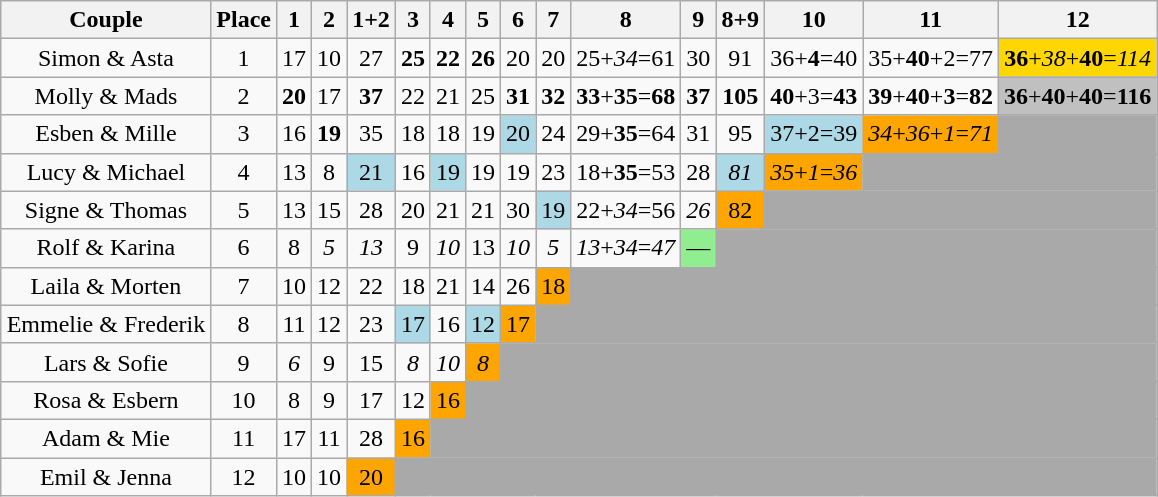<table class="wikitable sortable" style="text-align:center;margin:auto;">
<tr>
<th>Couple</th>
<th>Place</th>
<th>1</th>
<th>2</th>
<th>1+2</th>
<th>3</th>
<th>4</th>
<th>5</th>
<th>6</th>
<th>7</th>
<th>8</th>
<th>9</th>
<th>8+9</th>
<th>10</th>
<th>11</th>
<th>12</th>
</tr>
<tr>
<td>Simon & Asta</td>
<td>1</td>
<td>17</td>
<td>10</td>
<td>27</td>
<td><span><strong>25</strong></span></td>
<td><span><strong>22</strong></span></td>
<td><span><strong>26</strong></span></td>
<td>20</td>
<td>20</td>
<td>25+<span><em>34</em></span>=61</td>
<td>30</td>
<td>91</td>
<td>36+<span><strong>4</strong></span>=40</td>
<td>35+<span><strong>40</strong></span>+2=77</td>
<td style="background:gold;"><strong>36</strong>+<span><em>38</em></span>+<strong>40</strong>=<span><em>114</em></span></td>
</tr>
<tr>
<td>Molly & Mads</td>
<td>2</td>
<td><span><strong>20</strong></span></td>
<td>17</td>
<td><span><strong>37</strong></span></td>
<td>22</td>
<td>21</td>
<td>25</td>
<td><span><strong>31</strong></span></td>
<td><span><strong>32</strong></span></td>
<td><span><strong>33</strong></span>+<span><strong>35</strong></span>=<span><strong>68</strong></span></td>
<td><span><strong>37</strong></span></td>
<td><span><strong>105</strong></span></td>
<td><span><strong>40</strong></span>+3=<span><strong>43</strong></span></td>
<td><span><strong>39</strong></span>+<span><strong>40</strong></span>+<span><strong>3</strong></span>=<span><strong>82</strong></span></td>
<td style="background:silver;"><strong>36</strong>+<span><strong>40</strong></span>+<strong>40</strong>=<span><strong>116</strong></span></td>
</tr>
<tr>
<td>Esben & Mille</td>
<td>3</td>
<td>16</td>
<td><span><strong>19</strong></span></td>
<td>35</td>
<td>18</td>
<td>18</td>
<td>19</td>
<td style="background:lightblue;">20</td>
<td>24</td>
<td>29+<span><strong>35</strong></span>=64</td>
<td>31</td>
<td>95</td>
<td style="background:lightblue;">37+2=39</td>
<td style="background:orange;"><span><em>34</em></span>+<span><em>36</em></span>+<span><em>1</em></span>=<span><em>71</em></span></td>
<td colspan="3" style="background:darkgray;"></td>
</tr>
<tr>
<td>Lucy & Michael</td>
<td>4</td>
<td>13</td>
<td>8</td>
<td style="background:lightblue;">21</td>
<td>16</td>
<td style="background:lightblue;">19</td>
<td>19</td>
<td>19</td>
<td>23</td>
<td>18+<span><strong>35</strong></span>=53</td>
<td>28</td>
<td style="background:lightblue;"><span><em>81</em></span></td>
<td style="background:orange;"><span><em>35</em></span>+<span><em>1</em></span>=<span><em>36</em></span></td>
<td colspan="4" style="background:darkgray;"></td>
</tr>
<tr>
<td>Signe & Thomas</td>
<td>5</td>
<td>13</td>
<td>15</td>
<td>28</td>
<td>20</td>
<td>21</td>
<td>21</td>
<td>30</td>
<td style="background:lightblue;">19</td>
<td>22+<span><em>34</em></span>=56</td>
<td><span><em>26</em></span></td>
<td style="background:orange;">82</td>
<td colspan="5" style="background:darkgray;"></td>
</tr>
<tr>
<td>Rolf & Karina</td>
<td>6</td>
<td>8</td>
<td><span><em>5</em></span></td>
<td><span><em>13</em></span></td>
<td>9</td>
<td><span><em>10</em></span></td>
<td>13</td>
<td><span><em>10</em></span></td>
<td><span><em>5</em></span></td>
<td><span><em>13</em></span>+<span><em>34</em></span>=<span><em>47</em></span></td>
<td style="background:lightgreen;">—</td>
<td colspan="6" style="background:darkgray;"></td>
</tr>
<tr>
<td>Laila & Morten</td>
<td>7</td>
<td>10</td>
<td>12</td>
<td>22</td>
<td>18</td>
<td>21</td>
<td>14</td>
<td>26</td>
<td style="background:orange;">18</td>
<td colspan="7" style="background:darkgray;"></td>
</tr>
<tr>
<td>Emmelie & Frederik</td>
<td>8</td>
<td>11</td>
<td>12</td>
<td>23</td>
<td style="background:lightblue;">17</td>
<td>16</td>
<td style="background:lightblue;">12</td>
<td style="background:orange;">17</td>
<td colspan="8" style="background:darkgray;"></td>
</tr>
<tr>
<td>Lars & Sofie</td>
<td>9</td>
<td><span><em>6</em></span></td>
<td>9</td>
<td>15</td>
<td><span><em>8</em></span></td>
<td><span><em>10</em></span></td>
<td style="background:orange;"><span><em>8</em></span></td>
<td colspan="8" style="background:darkgray;"></td>
</tr>
<tr>
<td>Rosa & Esbern</td>
<td>10</td>
<td>8</td>
<td>9</td>
<td>17</td>
<td>12</td>
<td style="background:orange;">16</td>
<td colspan="9" style="background:darkgray;"></td>
</tr>
<tr>
<td>Adam & Mie</td>
<td>11</td>
<td>17</td>
<td>11</td>
<td>28</td>
<td style="background:orange;">16</td>
<td colspan="10" style="background:darkgray;"></td>
</tr>
<tr>
<td>Emil & Jenna</td>
<td>12</td>
<td>10</td>
<td>10</td>
<td style="background:orange;">20</td>
<td colspan="11" style="background:darkgray;"></td>
</tr>
</table>
